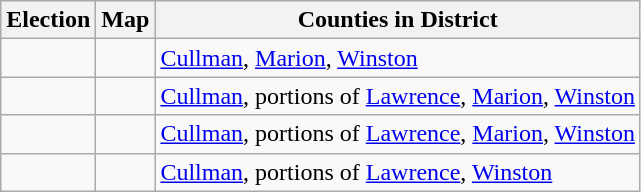<table class="wikitable">
<tr>
<th>Election</th>
<th>Map</th>
<th>Counties in District</th>
</tr>
<tr>
<td></td>
<td></td>
<td><a href='#'>Cullman</a>, <a href='#'>Marion</a>, <a href='#'>Winston</a></td>
</tr>
<tr>
<td></td>
<td></td>
<td><a href='#'>Cullman</a>, portions of <a href='#'>Lawrence</a>, <a href='#'>Marion</a>, <a href='#'>Winston</a></td>
</tr>
<tr>
<td></td>
<td></td>
<td><a href='#'>Cullman</a>, portions of <a href='#'>Lawrence</a>, <a href='#'>Marion</a>, <a href='#'>Winston</a></td>
</tr>
<tr>
<td></td>
<td></td>
<td><a href='#'>Cullman</a>, portions of <a href='#'>Lawrence</a>, <a href='#'>Winston</a></td>
</tr>
</table>
